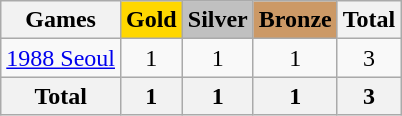<table class="wikitable sortable" style="text-align:center">
<tr>
<th>Games</th>
<th style="background-color:gold;">Gold</th>
<th style="background-color:silver;">Silver</th>
<th style="background-color:#c96;">Bronze</th>
<th>Total</th>
</tr>
<tr>
<td align=left> <a href='#'>1988 Seoul</a></td>
<td>1</td>
<td>1</td>
<td>1</td>
<td>3</td>
</tr>
<tr>
<th>Total</th>
<th>1</th>
<th>1</th>
<th>1</th>
<th>3</th>
</tr>
</table>
